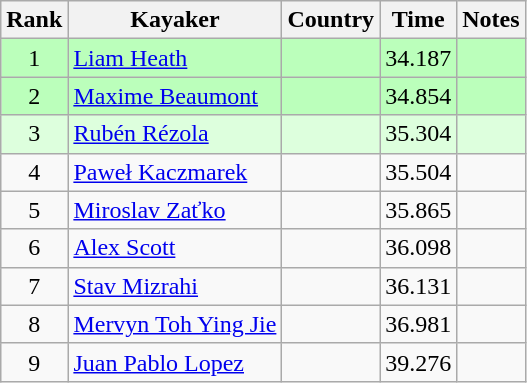<table class="wikitable" style="text-align:center">
<tr>
<th>Rank</th>
<th>Kayaker</th>
<th>Country</th>
<th>Time</th>
<th>Notes</th>
</tr>
<tr bgcolor=bbffbb>
<td>1</td>
<td align="left"><a href='#'>Liam Heath</a></td>
<td align="left"></td>
<td>34.187</td>
<td></td>
</tr>
<tr bgcolor=bbffbb>
<td>2</td>
<td align="left"><a href='#'>Maxime Beaumont</a></td>
<td align="left"></td>
<td>34.854</td>
<td></td>
</tr>
<tr bgcolor=ddffdd>
<td>3</td>
<td align="left"><a href='#'>Rubén Rézola</a></td>
<td align="left"></td>
<td>35.304</td>
<td></td>
</tr>
<tr>
<td>4</td>
<td align="left"><a href='#'>Paweł Kaczmarek</a></td>
<td align="left"></td>
<td>35.504</td>
<td></td>
</tr>
<tr>
<td>5</td>
<td align="left"><a href='#'>Miroslav Zaťko</a></td>
<td align="left"></td>
<td>35.865</td>
<td></td>
</tr>
<tr>
<td>6</td>
<td align="left"><a href='#'>Alex Scott</a></td>
<td align="left"></td>
<td>36.098</td>
<td></td>
</tr>
<tr>
<td>7</td>
<td align="left"><a href='#'>Stav Mizrahi</a></td>
<td align="left"></td>
<td>36.131</td>
<td></td>
</tr>
<tr>
<td>8</td>
<td align="left"><a href='#'>Mervyn Toh Ying Jie</a></td>
<td align="left"></td>
<td>36.981</td>
<td></td>
</tr>
<tr>
<td>9</td>
<td align="left"><a href='#'>Juan Pablo Lopez</a></td>
<td align="left"></td>
<td>39.276</td>
<td></td>
</tr>
</table>
